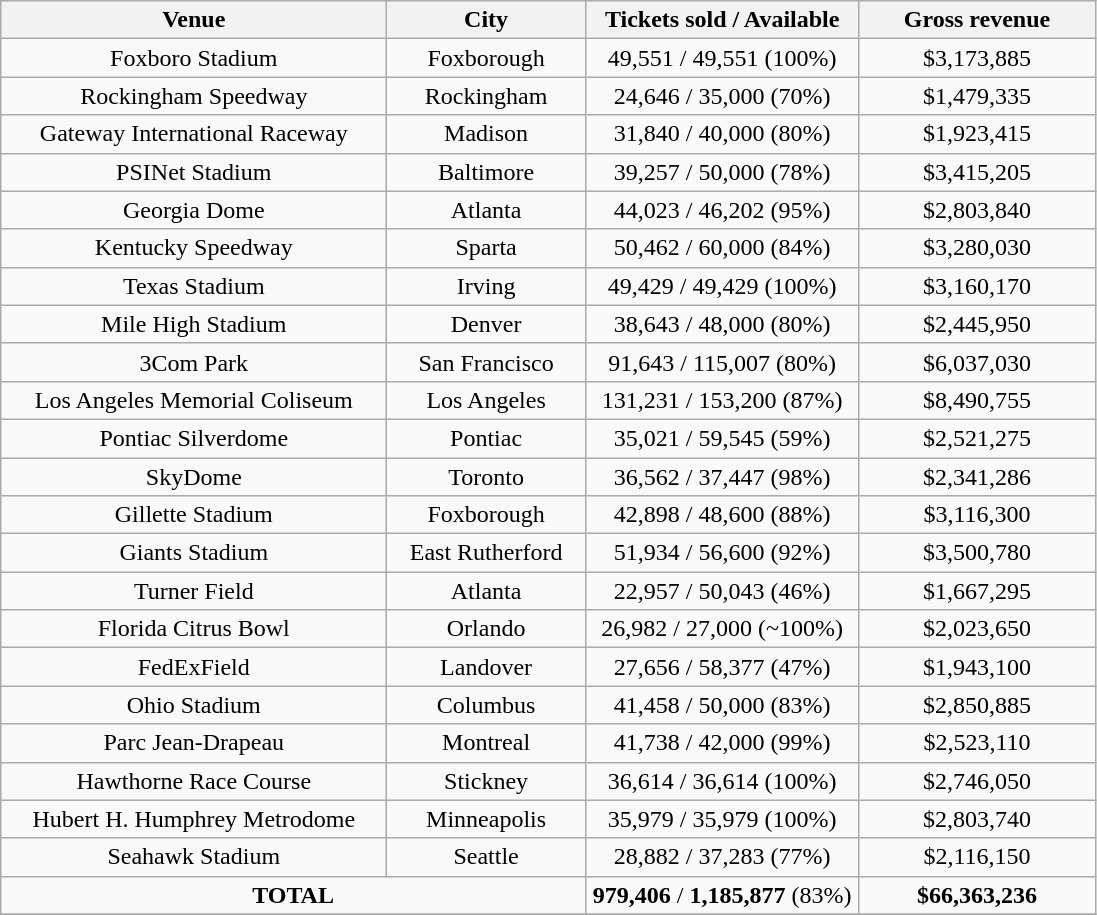<table class="wikitable" style="text-align:center">
<tr>
<th style="width:250px;">Venue</th>
<th style="width:125px;">City</th>
<th style="width:175px;">Tickets sold / Available</th>
<th style="width:150px;">Gross revenue</th>
</tr>
<tr>
<td>Foxboro Stadium</td>
<td>Foxborough</td>
<td>49,551 / 49,551 (100%)</td>
<td>$3,173,885</td>
</tr>
<tr>
<td>Rockingham Speedway</td>
<td>Rockingham</td>
<td>24,646 / 35,000 (70%)</td>
<td>$1,479,335</td>
</tr>
<tr>
<td>Gateway International Raceway</td>
<td>Madison</td>
<td>31,840 / 40,000 (80%)</td>
<td>$1,923,415</td>
</tr>
<tr>
<td>PSINet Stadium</td>
<td>Baltimore</td>
<td>39,257 / 50,000 (78%)</td>
<td>$3,415,205</td>
</tr>
<tr>
<td>Georgia Dome</td>
<td>Atlanta</td>
<td>44,023 / 46,202 (95%)</td>
<td>$2,803,840</td>
</tr>
<tr>
<td>Kentucky Speedway</td>
<td>Sparta</td>
<td>50,462 / 60,000 (84%)</td>
<td>$3,280,030</td>
</tr>
<tr>
<td>Texas Stadium</td>
<td>Irving</td>
<td>49,429 / 49,429 (100%)</td>
<td>$3,160,170</td>
</tr>
<tr>
<td>Mile High Stadium</td>
<td>Denver</td>
<td>38,643 / 48,000 (80%)</td>
<td>$2,445,950</td>
</tr>
<tr>
<td>3Com Park</td>
<td>San Francisco</td>
<td>91,643 / 115,007 (80%)</td>
<td>$6,037,030</td>
</tr>
<tr>
<td>Los Angeles Memorial Coliseum</td>
<td>Los Angeles</td>
<td>131,231 / 153,200 (87%)</td>
<td>$8,490,755</td>
</tr>
<tr>
<td>Pontiac Silverdome</td>
<td>Pontiac</td>
<td>35,021 / 59,545 (59%)</td>
<td>$2,521,275</td>
</tr>
<tr>
<td>SkyDome</td>
<td>Toronto</td>
<td>36,562 / 37,447 (98%)</td>
<td>$2,341,286</td>
</tr>
<tr>
<td>Gillette Stadium</td>
<td>Foxborough</td>
<td>42,898 / 48,600 (88%)</td>
<td>$3,116,300</td>
</tr>
<tr>
<td>Giants Stadium</td>
<td>East Rutherford</td>
<td>51,934 / 56,600 (92%)</td>
<td>$3,500,780</td>
</tr>
<tr>
<td>Turner Field</td>
<td>Atlanta</td>
<td>22,957 / 50,043 (46%)</td>
<td>$1,667,295</td>
</tr>
<tr>
<td>Florida Citrus Bowl</td>
<td>Orlando</td>
<td>26,982 / 27,000 (~100%)</td>
<td>$2,023,650</td>
</tr>
<tr>
<td>FedExField</td>
<td>Landover</td>
<td>27,656 / 58,377 (47%)</td>
<td>$1,943,100</td>
</tr>
<tr>
<td>Ohio Stadium</td>
<td>Columbus</td>
<td>41,458 / 50,000 (83%)</td>
<td>$2,850,885</td>
</tr>
<tr>
<td>Parc Jean-Drapeau</td>
<td>Montreal</td>
<td>41,738 / 42,000 (99%)</td>
<td>$2,523,110</td>
</tr>
<tr>
<td>Hawthorne Race Course</td>
<td>Stickney</td>
<td>36,614 / 36,614 (100%)</td>
<td>$2,746,050</td>
</tr>
<tr>
<td>Hubert H. Humphrey Metrodome</td>
<td>Minneapolis</td>
<td>35,979 / 35,979 (100%)</td>
<td>$2,803,740</td>
</tr>
<tr>
<td>Seahawk Stadium</td>
<td>Seattle</td>
<td>28,882 / 37,283 (77%)</td>
<td>$2,116,150</td>
</tr>
<tr>
<td colspan="2"><strong>TOTAL</strong></td>
<td><strong>979,406</strong> / <strong>1,185,877</strong> (83%)</td>
<td><strong>$66,363,236</strong></td>
</tr>
<tr>
</tr>
</table>
